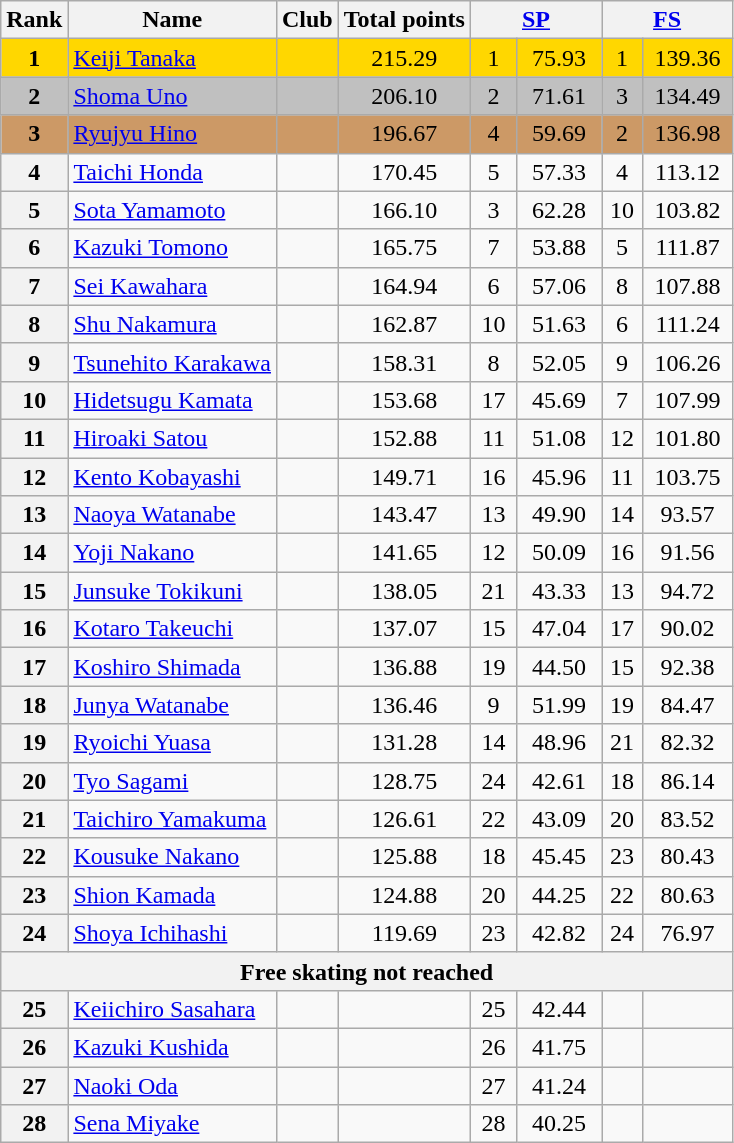<table class="wikitable sortable">
<tr>
<th>Rank</th>
<th>Name</th>
<th>Club</th>
<th>Total points</th>
<th colspan="2" width="80px"><a href='#'>SP</a></th>
<th colspan="2" width="80px"><a href='#'>FS</a></th>
</tr>
<tr bgcolor="gold">
<td align="center"><strong>1</strong></td>
<td><a href='#'>Keiji Tanaka</a></td>
<td></td>
<td align="center">215.29</td>
<td align="center">1</td>
<td align="center">75.93</td>
<td align="center">1</td>
<td align="center">139.36</td>
</tr>
<tr bgcolor="silver">
<td align="center"><strong>2</strong></td>
<td><a href='#'>Shoma Uno</a></td>
<td></td>
<td align="center">206.10</td>
<td align="center">2</td>
<td align="center">71.61</td>
<td align="center">3</td>
<td align="center">134.49</td>
</tr>
<tr bgcolor="cc9966">
<td align="center"><strong>3</strong></td>
<td><a href='#'>Ryujyu Hino</a></td>
<td></td>
<td align="center">196.67</td>
<td align="center">4</td>
<td align="center">59.69</td>
<td align="center">2</td>
<td align="center">136.98</td>
</tr>
<tr>
<th>4</th>
<td><a href='#'>Taichi Honda</a></td>
<td></td>
<td align="center">170.45</td>
<td align="center">5</td>
<td align="center">57.33</td>
<td align="center">4</td>
<td align="center">113.12</td>
</tr>
<tr>
<th>5</th>
<td><a href='#'>Sota Yamamoto</a></td>
<td></td>
<td align="center">166.10</td>
<td align="center">3</td>
<td align="center">62.28</td>
<td align="center">10</td>
<td align="center">103.82</td>
</tr>
<tr>
<th>6</th>
<td><a href='#'>Kazuki Tomono</a></td>
<td></td>
<td align="center">165.75</td>
<td align="center">7</td>
<td align="center">53.88</td>
<td align="center">5</td>
<td align="center">111.87</td>
</tr>
<tr>
<th>7</th>
<td><a href='#'>Sei Kawahara</a></td>
<td></td>
<td align="center">164.94</td>
<td align="center">6</td>
<td align="center">57.06</td>
<td align="center">8</td>
<td align="center">107.88</td>
</tr>
<tr>
<th>8</th>
<td><a href='#'>Shu Nakamura</a></td>
<td></td>
<td align="center">162.87</td>
<td align="center">10</td>
<td align="center">51.63</td>
<td align="center">6</td>
<td align="center">111.24</td>
</tr>
<tr>
<th>9</th>
<td><a href='#'>Tsunehito Karakawa</a></td>
<td></td>
<td align="center">158.31</td>
<td align="center">8</td>
<td align="center">52.05</td>
<td align="center">9</td>
<td align="center">106.26</td>
</tr>
<tr>
<th>10</th>
<td><a href='#'>Hidetsugu Kamata</a></td>
<td></td>
<td align="center">153.68</td>
<td align="center">17</td>
<td align="center">45.69</td>
<td align="center">7</td>
<td align="center">107.99</td>
</tr>
<tr>
<th>11</th>
<td><a href='#'>Hiroaki Satou</a></td>
<td></td>
<td align="center">152.88</td>
<td align="center">11</td>
<td align="center">51.08</td>
<td align="center">12</td>
<td align="center">101.80</td>
</tr>
<tr>
<th>12</th>
<td><a href='#'>Kento Kobayashi</a></td>
<td></td>
<td align="center">149.71</td>
<td align="center">16</td>
<td align="center">45.96</td>
<td align="center">11</td>
<td align="center">103.75</td>
</tr>
<tr>
<th>13</th>
<td><a href='#'>Naoya Watanabe</a></td>
<td></td>
<td align="center">143.47</td>
<td align="center">13</td>
<td align="center">49.90</td>
<td align="center">14</td>
<td align="center">93.57</td>
</tr>
<tr>
<th>14</th>
<td><a href='#'>Yoji Nakano</a></td>
<td></td>
<td align="center">141.65</td>
<td align="center">12</td>
<td align="center">50.09</td>
<td align="center">16</td>
<td align="center">91.56</td>
</tr>
<tr>
<th>15</th>
<td><a href='#'>Junsuke Tokikuni</a></td>
<td></td>
<td align="center">138.05</td>
<td align="center">21</td>
<td align="center">43.33</td>
<td align="center">13</td>
<td align="center">94.72</td>
</tr>
<tr>
<th>16</th>
<td><a href='#'>Kotaro Takeuchi</a></td>
<td></td>
<td align="center">137.07</td>
<td align="center">15</td>
<td align="center">47.04</td>
<td align="center">17</td>
<td align="center">90.02</td>
</tr>
<tr>
<th>17</th>
<td><a href='#'>Koshiro Shimada</a></td>
<td></td>
<td align="center">136.88</td>
<td align="center">19</td>
<td align="center">44.50</td>
<td align="center">15</td>
<td align="center">92.38</td>
</tr>
<tr>
<th>18</th>
<td><a href='#'>Junya Watanabe</a></td>
<td></td>
<td align="center">136.46</td>
<td align="center">9</td>
<td align="center">51.99</td>
<td align="center">19</td>
<td align="center">84.47</td>
</tr>
<tr>
<th>19</th>
<td><a href='#'>Ryoichi Yuasa</a></td>
<td></td>
<td align="center">131.28</td>
<td align="center">14</td>
<td align="center">48.96</td>
<td align="center">21</td>
<td align="center">82.32</td>
</tr>
<tr>
<th>20</th>
<td><a href='#'>Tyo Sagami</a></td>
<td></td>
<td align="center">128.75</td>
<td align="center">24</td>
<td align="center">42.61</td>
<td align="center">18</td>
<td align="center">86.14</td>
</tr>
<tr>
<th>21</th>
<td><a href='#'>Taichiro Yamakuma</a></td>
<td></td>
<td align="center">126.61</td>
<td align="center">22</td>
<td align="center">43.09</td>
<td align="center">20</td>
<td align="center">83.52</td>
</tr>
<tr>
<th>22</th>
<td><a href='#'>Kousuke Nakano</a></td>
<td></td>
<td align="center">125.88</td>
<td align="center">18</td>
<td align="center">45.45</td>
<td align="center">23</td>
<td align="center">80.43</td>
</tr>
<tr>
<th>23</th>
<td><a href='#'>Shion Kamada</a></td>
<td></td>
<td align="center">124.88</td>
<td align="center">20</td>
<td align="center">44.25</td>
<td align="center">22</td>
<td align="center">80.63</td>
</tr>
<tr>
<th>24</th>
<td><a href='#'>Shoya Ichihashi</a></td>
<td></td>
<td align="center">119.69</td>
<td align="center">23</td>
<td align="center">42.82</td>
<td align="center">24</td>
<td align="center">76.97</td>
</tr>
<tr>
<th colspan=8>Free skating not reached</th>
</tr>
<tr>
<th>25</th>
<td><a href='#'>Keiichiro Sasahara</a></td>
<td></td>
<td></td>
<td align="center">25</td>
<td align="center">42.44</td>
<td></td>
<td></td>
</tr>
<tr>
<th>26</th>
<td><a href='#'>Kazuki Kushida</a></td>
<td></td>
<td></td>
<td align="center">26</td>
<td align="center">41.75</td>
<td></td>
<td></td>
</tr>
<tr>
<th>27</th>
<td><a href='#'>Naoki Oda</a></td>
<td></td>
<td></td>
<td align="center">27</td>
<td align="center">41.24</td>
<td></td>
<td></td>
</tr>
<tr>
<th>28</th>
<td><a href='#'>Sena Miyake</a></td>
<td></td>
<td></td>
<td align="center">28</td>
<td align="center">40.25</td>
<td></td>
<td></td>
</tr>
</table>
